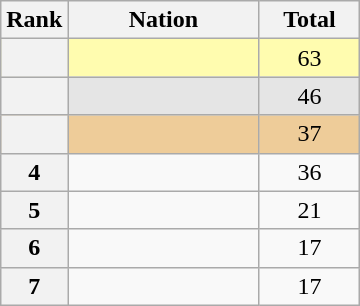<table class="wikitable sortable" style="text-align:center;">
<tr>
<th scope="col" style="width:25px;">Rank</th>
<th ! scope="col" style="width:120px;">Nation</th>
<th ! scope="col" style="width:60px;">Total</th>
</tr>
<tr bgcolor=fffcaf>
<th scope=row></th>
<td align=left></td>
<td>63</td>
</tr>
<tr bgcolor=e5e5e5>
<th scope=row></th>
<td align=left></td>
<td>46</td>
</tr>
<tr bgcolor=eecc99>
<th scope=row></th>
<td align=left></td>
<td>37</td>
</tr>
<tr>
<th scope=row>4</th>
<td align=left></td>
<td>36</td>
</tr>
<tr>
<th scope=row>5</th>
<td align=left></td>
<td>21</td>
</tr>
<tr>
<th scope=row>6</th>
<td align=left></td>
<td>17</td>
</tr>
<tr>
<th scope=row>7</th>
<td align=left></td>
<td>17</td>
</tr>
</table>
